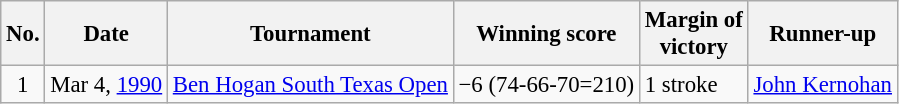<table class="wikitable" style="font-size:95%;">
<tr>
<th>No.</th>
<th>Date</th>
<th>Tournament</th>
<th>Winning score</th>
<th>Margin of<br>victory</th>
<th>Runner-up</th>
</tr>
<tr>
<td align=center>1</td>
<td align=right>Mar 4, <a href='#'>1990</a></td>
<td><a href='#'>Ben Hogan South Texas Open</a></td>
<td>−6 (74-66-70=210)</td>
<td>1 stroke</td>
<td> <a href='#'>John Kernohan</a></td>
</tr>
</table>
